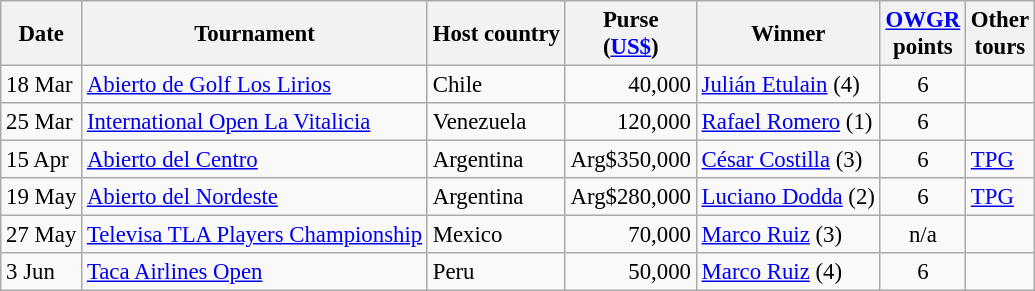<table class="wikitable" style="font-size:95%">
<tr>
<th>Date</th>
<th>Tournament</th>
<th>Host country</th>
<th>Purse<br>(<a href='#'>US$</a>)</th>
<th>Winner</th>
<th><a href='#'>OWGR</a><br>points</th>
<th>Other<br>tours</th>
</tr>
<tr>
<td>18 Mar</td>
<td><a href='#'>Abierto de Golf Los Lirios</a></td>
<td>Chile</td>
<td align=right>40,000</td>
<td> <a href='#'>Julián Etulain</a> (4)</td>
<td align=center>6</td>
<td></td>
</tr>
<tr>
<td>25 Mar</td>
<td><a href='#'>International Open La Vitalicia</a></td>
<td>Venezuela</td>
<td align=right>120,000</td>
<td> <a href='#'>Rafael Romero</a> (1)</td>
<td align=center>6</td>
<td></td>
</tr>
<tr>
<td>15 Apr</td>
<td><a href='#'>Abierto del Centro</a></td>
<td>Argentina</td>
<td align=right>Arg$350,000</td>
<td> <a href='#'>César Costilla</a> (3)</td>
<td align=center>6</td>
<td><a href='#'>TPG</a></td>
</tr>
<tr>
<td>19 May</td>
<td><a href='#'>Abierto del Nordeste</a></td>
<td>Argentina</td>
<td align=right>Arg$280,000</td>
<td> <a href='#'>Luciano Dodda</a> (2)</td>
<td align=center>6</td>
<td><a href='#'>TPG</a></td>
</tr>
<tr>
<td>27 May</td>
<td><a href='#'>Televisa TLA Players Championship</a></td>
<td>Mexico</td>
<td align=right>70,000</td>
<td> <a href='#'>Marco Ruiz</a> (3)</td>
<td align=center>n/a</td>
<td></td>
</tr>
<tr>
<td>3 Jun</td>
<td><a href='#'>Taca Airlines Open</a></td>
<td>Peru</td>
<td align=right>50,000</td>
<td> <a href='#'>Marco Ruiz</a> (4)</td>
<td align=center>6</td>
<td></td>
</tr>
</table>
